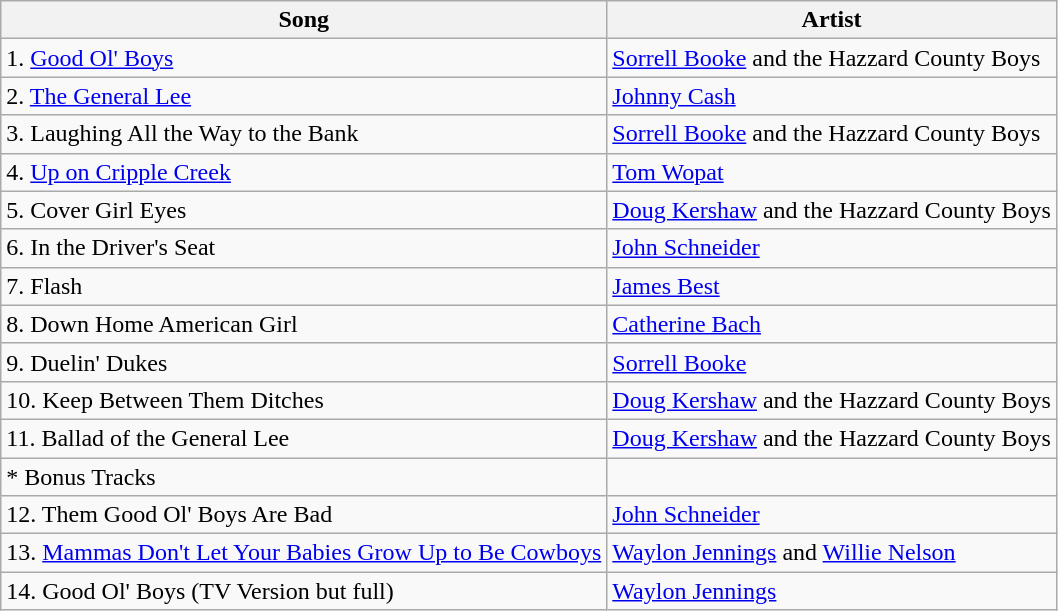<table class="wikitable">
<tr>
<th>Song</th>
<th>Artist</th>
</tr>
<tr>
<td>1. <a href='#'>Good Ol' Boys</a></td>
<td><a href='#'>Sorrell Booke</a> and the Hazzard County Boys</td>
</tr>
<tr>
<td>2. <a href='#'>The General Lee</a></td>
<td><a href='#'>Johnny Cash</a></td>
</tr>
<tr>
<td>3. Laughing All the Way to the Bank</td>
<td><a href='#'>Sorrell Booke</a> and the Hazzard County Boys</td>
</tr>
<tr>
<td>4. <a href='#'>Up on Cripple Creek</a></td>
<td><a href='#'>Tom Wopat</a></td>
</tr>
<tr>
<td>5. Cover Girl Eyes</td>
<td><a href='#'>Doug Kershaw</a> and the Hazzard County Boys</td>
</tr>
<tr>
<td>6. In the Driver's Seat</td>
<td><a href='#'>John Schneider</a></td>
</tr>
<tr>
<td>7. Flash</td>
<td><a href='#'>James Best</a></td>
</tr>
<tr>
<td>8. Down Home American Girl</td>
<td><a href='#'>Catherine Bach</a></td>
</tr>
<tr>
<td>9. Duelin' Dukes</td>
<td><a href='#'>Sorrell Booke</a></td>
</tr>
<tr>
<td>10. Keep Between Them Ditches</td>
<td><a href='#'>Doug Kershaw</a> and the Hazzard County Boys</td>
</tr>
<tr>
<td>11. Ballad of the General Lee</td>
<td><a href='#'>Doug Kershaw</a> and the Hazzard County Boys</td>
</tr>
<tr>
<td>* Bonus Tracks</td>
<td></td>
</tr>
<tr>
<td>12. Them Good Ol' Boys Are Bad</td>
<td><a href='#'>John Schneider</a></td>
</tr>
<tr>
<td>13. <a href='#'>Mammas Don't Let Your Babies Grow Up to Be Cowboys</a></td>
<td><a href='#'>Waylon Jennings</a> and  <a href='#'>Willie Nelson</a></td>
</tr>
<tr>
<td>14. Good Ol' Boys (TV Version but full)</td>
<td><a href='#'>Waylon Jennings</a></td>
</tr>
</table>
